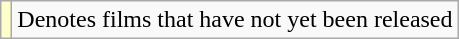<table class="wikitable">
<tr>
<td style="background:#FFFFCC;"></td>
<td>Denotes films that have not yet been released</td>
</tr>
</table>
